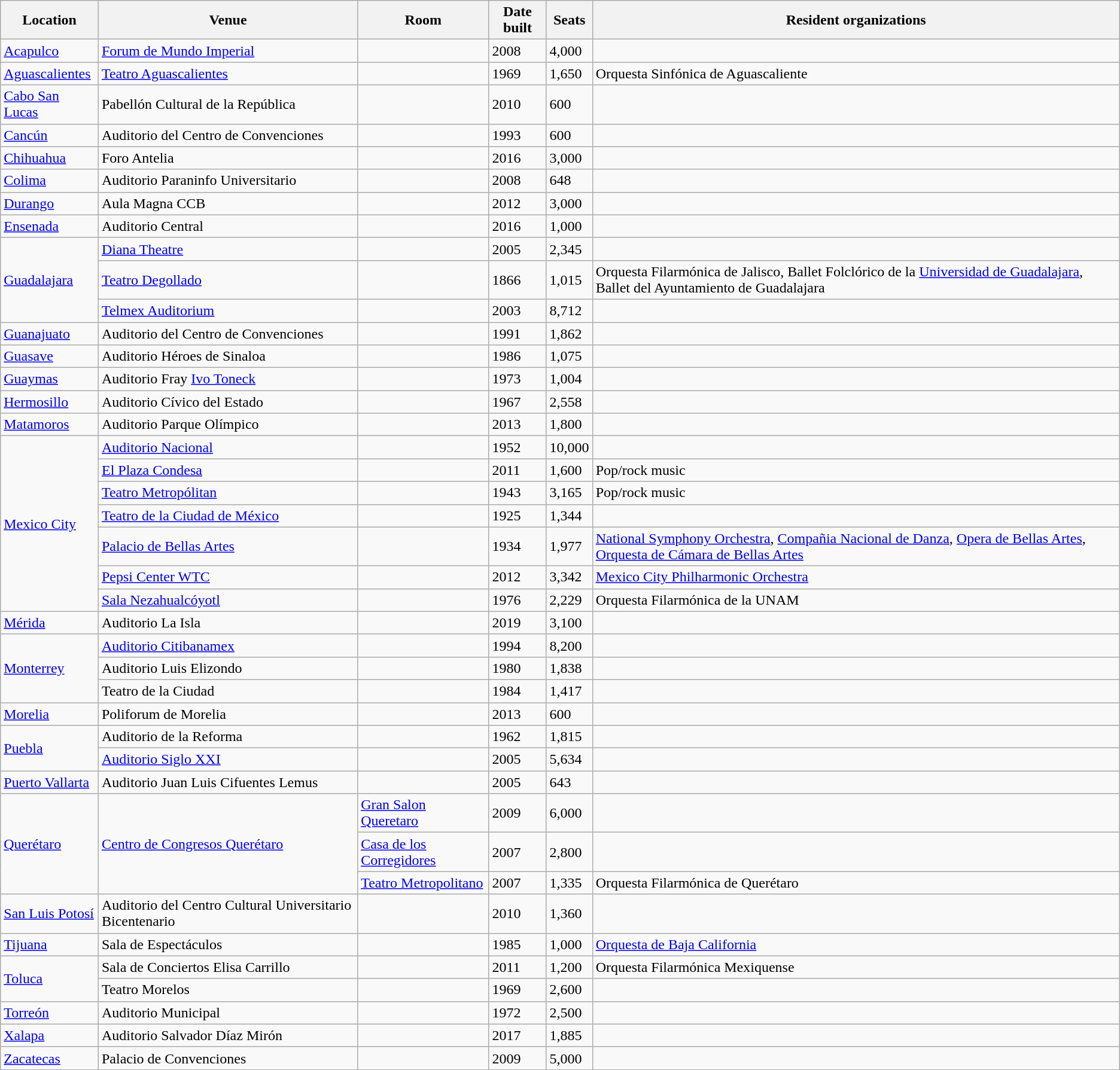<table class="wikitable sortable">
<tr>
<th>Location</th>
<th>Venue</th>
<th>Room</th>
<th>Date built</th>
<th>Seats</th>
<th>Resident organizations</th>
</tr>
<tr>
<td><a href='#'>Acapulco</a></td>
<td><a href='#'>Forum de Mundo Imperial</a></td>
<td></td>
<td>2008</td>
<td>4,000</td>
<td></td>
</tr>
<tr>
<td><a href='#'>Aguascalientes</a></td>
<td><a href='#'>Teatro Aguascalientes</a></td>
<td></td>
<td>1969</td>
<td>1,650</td>
<td>Orquesta Sinfónica de Aguascaliente</td>
</tr>
<tr>
<td><a href='#'>Cabo San Lucas</a></td>
<td>Pabellón Cultural de la República</td>
<td></td>
<td>2010</td>
<td>600</td>
<td></td>
</tr>
<tr>
<td><a href='#'>Cancún</a></td>
<td>Auditorio del Centro de Convenciones</td>
<td></td>
<td>1993</td>
<td>600</td>
<td></td>
</tr>
<tr>
<td><a href='#'>Chihuahua</a></td>
<td>Foro Antelia</td>
<td></td>
<td>2016</td>
<td>3,000</td>
<td></td>
</tr>
<tr>
<td><a href='#'>Colima</a></td>
<td>Auditorio Paraninfo Universitario</td>
<td></td>
<td>2008</td>
<td>648</td>
<td></td>
</tr>
<tr>
<td><a href='#'>Durango</a></td>
<td>Aula Magna CCB</td>
<td></td>
<td>2012</td>
<td>3,000</td>
<td></td>
</tr>
<tr>
<td><a href='#'>Ensenada</a></td>
<td>Auditorio Central</td>
<td></td>
<td>2016</td>
<td>1,000</td>
<td></td>
</tr>
<tr>
<td rowspan=3><a href='#'>Guadalajara</a></td>
<td><a href='#'>Diana Theatre</a></td>
<td></td>
<td>2005</td>
<td>2,345</td>
<td></td>
</tr>
<tr>
<td><a href='#'>Teatro Degollado</a></td>
<td></td>
<td>1866</td>
<td>1,015</td>
<td>Orquesta Filarmónica de Jalisco, Ballet Folclórico de la <a href='#'>Universidad de Guadalajara</a>, Ballet del Ayuntamiento de Guadalajara</td>
</tr>
<tr>
<td><a href='#'>Telmex Auditorium</a></td>
<td> </td>
<td>2003</td>
<td>8,712</td>
<td></td>
</tr>
<tr>
<td><a href='#'>Guanajuato</a></td>
<td>Auditorio del Centro de Convenciones</td>
<td></td>
<td>1991</td>
<td>1,862</td>
<td></td>
</tr>
<tr>
<td><a href='#'>Guasave</a></td>
<td>Auditorio Héroes de Sinaloa</td>
<td></td>
<td>1986</td>
<td>1,075</td>
<td></td>
</tr>
<tr>
<td><a href='#'>Guaymas</a></td>
<td>Auditorio Fray <a href='#'>Ivo Toneck</a></td>
<td></td>
<td>1973</td>
<td>1,004</td>
<td></td>
</tr>
<tr>
<td><a href='#'>Hermosillo</a></td>
<td>Auditorio Cívico del Estado</td>
<td></td>
<td>1967</td>
<td>2,558</td>
<td></td>
</tr>
<tr>
<td><a href='#'>Matamoros</a></td>
<td>Auditorio Parque Olímpico</td>
<td></td>
<td>2013</td>
<td>1,800</td>
<td></td>
</tr>
<tr>
<td rowspan=7><a href='#'>Mexico City</a></td>
<td><a href='#'>Auditorio Nacional</a></td>
<td></td>
<td>1952</td>
<td>10,000</td>
<td></td>
</tr>
<tr>
<td><a href='#'>El Plaza Condesa</a></td>
<td></td>
<td>2011</td>
<td>1,600</td>
<td>Pop/rock music</td>
</tr>
<tr>
<td><a href='#'>Teatro Metropólitan</a></td>
<td></td>
<td>1943</td>
<td>3,165</td>
<td>Pop/rock music</td>
</tr>
<tr>
<td><a href='#'>Teatro de la Ciudad de México</a></td>
<td></td>
<td>1925</td>
<td>1,344</td>
<td></td>
</tr>
<tr>
<td><a href='#'>Palacio de Bellas Artes</a></td>
<td></td>
<td>1934</td>
<td>1,977</td>
<td><a href='#'>National Symphony Orchestra</a>, <a href='#'>Compañia Nacional de Danza</a>, <a href='#'>Opera de Bellas Artes</a>, <a href='#'>Orquesta de Cámara de Bellas Artes</a></td>
</tr>
<tr>
<td><a href='#'>Pepsi Center WTC</a></td>
<td></td>
<td>2012</td>
<td>3,342</td>
<td><a href='#'>Mexico City Philharmonic Orchestra</a></td>
</tr>
<tr>
<td><a href='#'>Sala Nezahualcóyotl</a></td>
<td></td>
<td>1976</td>
<td>2,229</td>
<td>Orquesta Filarmónica de la UNAM</td>
</tr>
<tr>
<td><a href='#'>Mérida</a></td>
<td>Auditorio La Isla</td>
<td></td>
<td>2019</td>
<td>3,100</td>
<td></td>
</tr>
<tr>
<td rowspan=3><a href='#'>Monterrey</a></td>
<td><a href='#'>Auditorio Citibanamex</a></td>
<td></td>
<td>1994</td>
<td>8,200</td>
<td></td>
</tr>
<tr>
<td>Auditorio Luis Elizondo</td>
<td></td>
<td>1980</td>
<td>1,838</td>
<td></td>
</tr>
<tr>
<td>Teatro de la Ciudad</td>
<td></td>
<td>1984</td>
<td>1,417</td>
<td></td>
</tr>
<tr>
<td><a href='#'>Morelia</a></td>
<td>Poliforum de Morelia</td>
<td></td>
<td>2013</td>
<td>600</td>
<td></td>
</tr>
<tr>
<td rowspan=2><a href='#'>Puebla</a></td>
<td>Auditorio de la Reforma</td>
<td></td>
<td>1962</td>
<td>1,815</td>
<td></td>
</tr>
<tr>
<td><a href='#'>Auditorio Siglo XXI</a></td>
<td></td>
<td>2005</td>
<td>5,634</td>
<td></td>
</tr>
<tr>
<td><a href='#'>Puerto Vallarta</a></td>
<td>Auditorio Juan Luis Cifuentes Lemus</td>
<td></td>
<td>2005</td>
<td>643</td>
<td></td>
</tr>
<tr>
<td rowspan=3><a href='#'>Querétaro</a></td>
<td rowspan= 3><a href='#'>Centro de Congresos Querétaro</a></td>
<td><a href='#'>Gran Salon Queretaro</a></td>
<td>2009</td>
<td>6,000</td>
<td></td>
</tr>
<tr>
<td><a href='#'>Casa de los Corregidores</a></td>
<td>2007</td>
<td>2,800</td>
<td></td>
</tr>
<tr>
<td><a href='#'>Teatro Metropolitano</a></td>
<td>2007</td>
<td>1,335</td>
<td>Orquesta Filarmónica de Querétaro</td>
</tr>
<tr>
<td><a href='#'>San Luis Potosí</a></td>
<td>Auditorio del Centro Cultural Universitario Bicentenario</td>
<td></td>
<td>2010</td>
<td>1,360</td>
<td></td>
</tr>
<tr>
<td><a href='#'>Tijuana</a></td>
<td>Sala de Espectáculos</td>
<td></td>
<td>1985</td>
<td>1,000</td>
<td><a href='#'>Orquesta de Baja California</a></td>
</tr>
<tr>
<td rowspan=2><a href='#'>Toluca</a></td>
<td>Sala de Conciertos Elisa Carrillo</td>
<td></td>
<td>2011</td>
<td>1,200</td>
<td>Orquesta Filarmónica Mexiquense</td>
</tr>
<tr>
<td>Teatro Morelos</td>
<td></td>
<td>1969</td>
<td>2,600</td>
<td></td>
</tr>
<tr>
<td><a href='#'>Torreón</a></td>
<td>Auditorio Municipal</td>
<td></td>
<td>1972</td>
<td>2,500</td>
<td></td>
</tr>
<tr>
<td><a href='#'>Xalapa</a></td>
<td>Auditorio Salvador Díaz Mirón</td>
<td></td>
<td>2017</td>
<td>1,885</td>
<td></td>
</tr>
<tr>
<td><a href='#'>Zacatecas</a></td>
<td>Palacio de Convenciones</td>
<td></td>
<td>2009</td>
<td>5,000</td>
<td></td>
</tr>
</table>
